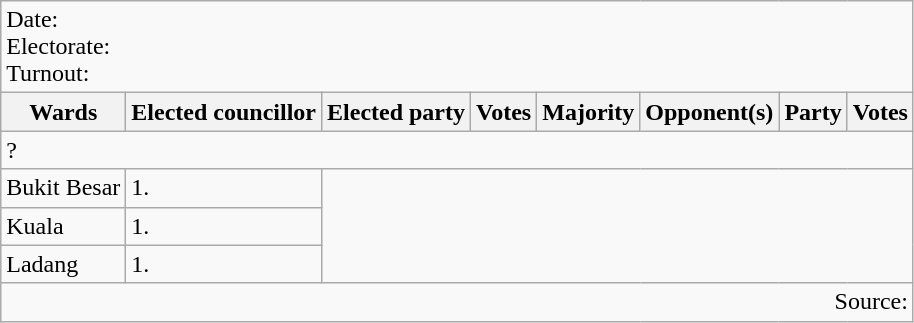<table class=wikitable>
<tr>
<td colspan=8>Date: <br>Electorate: <br>Turnout:</td>
</tr>
<tr>
<th>Wards</th>
<th>Elected councillor</th>
<th>Elected party</th>
<th>Votes</th>
<th>Majority</th>
<th>Opponent(s)</th>
<th>Party</th>
<th>Votes</th>
</tr>
<tr>
<td colspan=8>? </td>
</tr>
<tr>
<td>Bukit Besar</td>
<td>1.</td>
</tr>
<tr>
<td>Kuala</td>
<td>1.</td>
</tr>
<tr>
<td>Ladang</td>
<td>1.</td>
</tr>
<tr>
<td colspan=8 align=right>Source:</td>
</tr>
</table>
